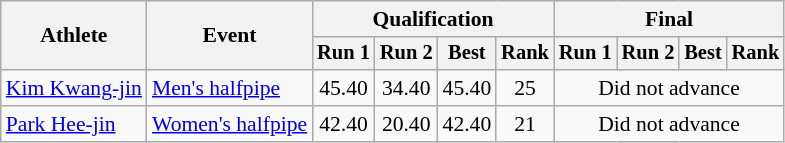<table class="wikitable" style="font-size:90%">
<tr>
<th rowspan="2">Athlete</th>
<th rowspan="2">Event</th>
<th colspan="4">Qualification</th>
<th colspan="4">Final</th>
</tr>
<tr style="font-size:95%">
<th>Run 1</th>
<th>Run 2</th>
<th>Best</th>
<th>Rank</th>
<th>Run 1</th>
<th>Run 2</th>
<th>Best</th>
<th>Rank</th>
</tr>
<tr align=center>
<td align=left><a href='#'>Kim Kwang-jin</a></td>
<td align=left><a href='#'>Men's halfpipe</a></td>
<td>45.40</td>
<td>34.40</td>
<td>45.40</td>
<td>25</td>
<td colspan=4>Did not advance</td>
</tr>
<tr align=center>
<td align=left><a href='#'>Park Hee-jin</a></td>
<td align=left><a href='#'>Women's halfpipe</a></td>
<td>42.40</td>
<td>20.40</td>
<td>42.40</td>
<td>21</td>
<td colspan=4>Did not advance</td>
</tr>
</table>
